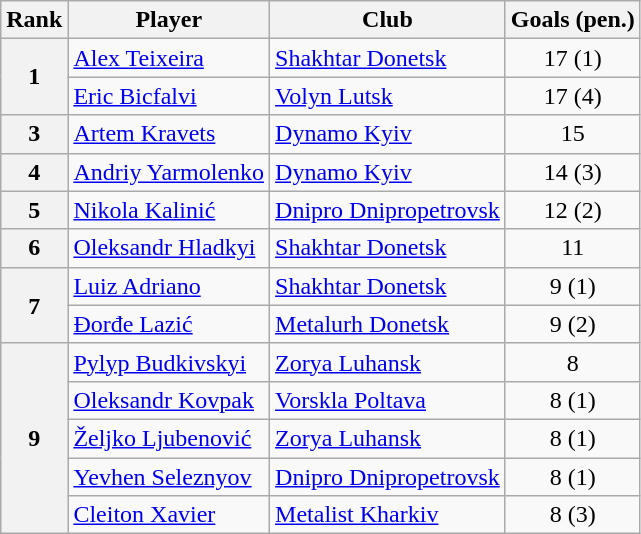<table class="wikitable sortable" style="text-align:center">
<tr>
<th>Rank</th>
<th>Player</th>
<th>Club</th>
<th>Goals (pen.)</th>
</tr>
<tr>
<th rowspan="2">1</th>
<td align="left"> <a href='#'>Alex Teixeira</a></td>
<td align="left"><a href='#'>Shakhtar Donetsk</a></td>
<td>17 (1)</td>
</tr>
<tr>
<td align="left"> <a href='#'>Eric Bicfalvi</a></td>
<td align="left"><a href='#'>Volyn Lutsk</a></td>
<td>17 (4)</td>
</tr>
<tr>
<th>3</th>
<td align="left"> <a href='#'>Artem Kravets</a></td>
<td align="left"><a href='#'>Dynamo Kyiv</a></td>
<td>15</td>
</tr>
<tr>
<th>4</th>
<td align="left"> <a href='#'>Andriy Yarmolenko</a></td>
<td align="left"><a href='#'>Dynamo Kyiv</a></td>
<td>14 (3)</td>
</tr>
<tr>
<th>5</th>
<td align="left"> <a href='#'>Nikola Kalinić</a></td>
<td align="left"><a href='#'>Dnipro Dnipropetrovsk</a></td>
<td>12 (2)</td>
</tr>
<tr>
<th>6</th>
<td align="left"> <a href='#'>Oleksandr Hladkyi</a></td>
<td align="left"><a href='#'>Shakhtar Donetsk</a></td>
<td>11</td>
</tr>
<tr>
<th rowspan="2">7</th>
<td align="left"> <a href='#'>Luiz Adriano</a></td>
<td align="left"><a href='#'>Shakhtar Donetsk</a></td>
<td>9 (1)</td>
</tr>
<tr>
<td align="left"> <a href='#'>Đorđe Lazić</a></td>
<td align="left"><a href='#'>Metalurh Donetsk</a></td>
<td>9 (2)</td>
</tr>
<tr>
<th rowspan="5">9</th>
<td align="left"> <a href='#'>Pylyp Budkivskyi</a></td>
<td align=left><a href='#'>Zorya Luhansk</a></td>
<td>8</td>
</tr>
<tr>
<td align="left"> <a href='#'>Oleksandr Kovpak</a></td>
<td align=left><a href='#'>Vorskla Poltava</a></td>
<td>8 (1)</td>
</tr>
<tr>
<td align="left"> <a href='#'>Željko Ljubenović</a></td>
<td align=left><a href='#'>Zorya Luhansk</a></td>
<td>8 (1)</td>
</tr>
<tr>
<td align="left"> <a href='#'>Yevhen Seleznyov</a></td>
<td align=left><a href='#'>Dnipro Dnipropetrovsk</a></td>
<td>8 (1)</td>
</tr>
<tr>
<td align="left"> <a href='#'>Cleiton Xavier</a></td>
<td align="left"><a href='#'>Metalist Kharkiv</a></td>
<td>8 (3)</td>
</tr>
</table>
